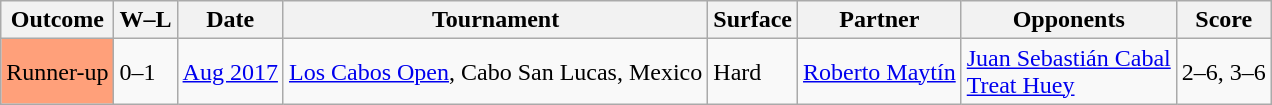<table class="sortable wikitable">
<tr>
<th>Outcome</th>
<th>W–L</th>
<th>Date</th>
<th>Tournament</th>
<th>Surface</th>
<th>Partner</th>
<th>Opponents</th>
<th>Score</th>
</tr>
<tr>
<td bgcolor=FFA07A>Runner-up</td>
<td>0–1</td>
<td><a href='#'>Aug 2017</a></td>
<td><a href='#'>Los Cabos Open</a>, Cabo San Lucas, Mexico</td>
<td>Hard</td>
<td> <a href='#'>Roberto Maytín</a></td>
<td> <a href='#'>Juan Sebastián Cabal</a><br> <a href='#'>Treat Huey</a></td>
<td>2–6, 3–6</td>
</tr>
</table>
